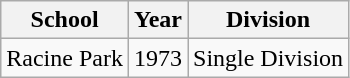<table class="wikitable">
<tr>
<th>School</th>
<th>Year</th>
<th>Division</th>
</tr>
<tr>
<td>Racine Park</td>
<td>1973</td>
<td>Single Division</td>
</tr>
</table>
